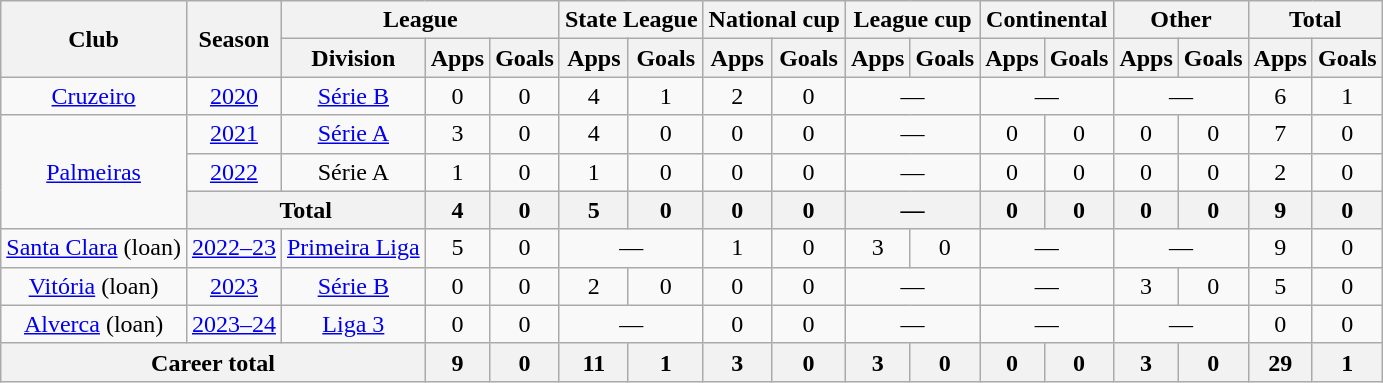<table class="wikitable" style="text-align: center">
<tr>
<th rowspan="2">Club</th>
<th rowspan="2">Season</th>
<th colspan="3">League</th>
<th colspan="2">State League</th>
<th colspan="2">National cup</th>
<th colspan="2">League cup</th>
<th colspan="2">Continental</th>
<th colspan="2">Other</th>
<th colspan="2">Total</th>
</tr>
<tr>
<th>Division</th>
<th>Apps</th>
<th>Goals</th>
<th>Apps</th>
<th>Goals</th>
<th>Apps</th>
<th>Goals</th>
<th>Apps</th>
<th>Goals</th>
<th>Apps</th>
<th>Goals</th>
<th>Apps</th>
<th>Goals</th>
<th>Apps</th>
<th>Goals</th>
</tr>
<tr>
<td><a href='#'>Cruzeiro</a></td>
<td><a href='#'>2020</a></td>
<td><a href='#'>Série B</a></td>
<td>0</td>
<td>0</td>
<td>4</td>
<td>1</td>
<td>2</td>
<td>0</td>
<td colspan="2">—</td>
<td colspan="2">—</td>
<td colspan="2">—</td>
<td>6</td>
<td>1</td>
</tr>
<tr>
<td rowspan="3"><a href='#'>Palmeiras</a></td>
<td><a href='#'>2021</a></td>
<td><a href='#'>Série A</a></td>
<td>3</td>
<td>0</td>
<td>4</td>
<td>0</td>
<td>0</td>
<td>0</td>
<td colspan="2">—</td>
<td>0</td>
<td>0</td>
<td>0</td>
<td>0</td>
<td>7</td>
<td>0</td>
</tr>
<tr>
<td><a href='#'>2022</a></td>
<td>Série A</td>
<td>1</td>
<td>0</td>
<td>1</td>
<td>0</td>
<td>0</td>
<td>0</td>
<td colspan="2">—</td>
<td>0</td>
<td>0</td>
<td>0</td>
<td>0</td>
<td>2</td>
<td>0</td>
</tr>
<tr>
<th colspan="2">Total</th>
<th>4</th>
<th>0</th>
<th>5</th>
<th>0</th>
<th>0</th>
<th>0</th>
<th colspan="2">—</th>
<th>0</th>
<th>0</th>
<th>0</th>
<th>0</th>
<th>9</th>
<th>0</th>
</tr>
<tr>
<td><a href='#'>Santa Clara</a> (loan)</td>
<td><a href='#'>2022–23</a></td>
<td><a href='#'>Primeira Liga</a></td>
<td>5</td>
<td>0</td>
<td colspan="2">—</td>
<td>1</td>
<td>0</td>
<td>3</td>
<td>0</td>
<td colspan="2">—</td>
<td colspan="2">—</td>
<td>9</td>
<td>0</td>
</tr>
<tr>
<td><a href='#'>Vitória</a> (loan)</td>
<td><a href='#'>2023</a></td>
<td><a href='#'>Série B</a></td>
<td>0</td>
<td>0</td>
<td>2</td>
<td>0</td>
<td>0</td>
<td>0</td>
<td colspan="2">—</td>
<td colspan="2">—</td>
<td>3</td>
<td>0</td>
<td>5</td>
<td>0</td>
</tr>
<tr>
<td><a href='#'>Alverca</a> (loan)</td>
<td><a href='#'>2023–24</a></td>
<td><a href='#'>Liga 3</a></td>
<td>0</td>
<td>0</td>
<td colspan="2">—</td>
<td>0</td>
<td>0</td>
<td colspan="2">—</td>
<td colspan="2">—</td>
<td colspan="2">—</td>
<td>0</td>
<td>0</td>
</tr>
<tr>
<th colspan="3">Career total</th>
<th>9</th>
<th>0</th>
<th>11</th>
<th>1</th>
<th>3</th>
<th>0</th>
<th>3</th>
<th>0</th>
<th>0</th>
<th>0</th>
<th>3</th>
<th>0</th>
<th>29</th>
<th>1</th>
</tr>
</table>
